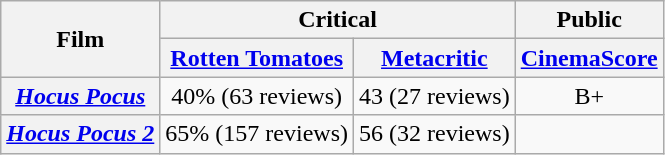<table class="wikitable plainrowheaders sortable" style="text-align:center;">
<tr>
<th scope="col" rowspan="2">Film</th>
<th scope="col" colspan="2">Critical</th>
<th scope="col">Public</th>
</tr>
<tr>
<th scope="col"><a href='#'>Rotten Tomatoes</a></th>
<th scope="col"><a href='#'>Metacritic</a></th>
<th scope="col"><a href='#'>CinemaScore</a></th>
</tr>
<tr>
<th scope="row"><em><a href='#'>Hocus Pocus</a></em></th>
<td>40% (63 reviews)</td>
<td>43 (27 reviews)</td>
<td>B+</td>
</tr>
<tr>
<th scope="row"><em><a href='#'>Hocus Pocus 2</a></em></th>
<td>65% (157 reviews)</td>
<td>56 (32 reviews)</td>
<td></td>
</tr>
</table>
